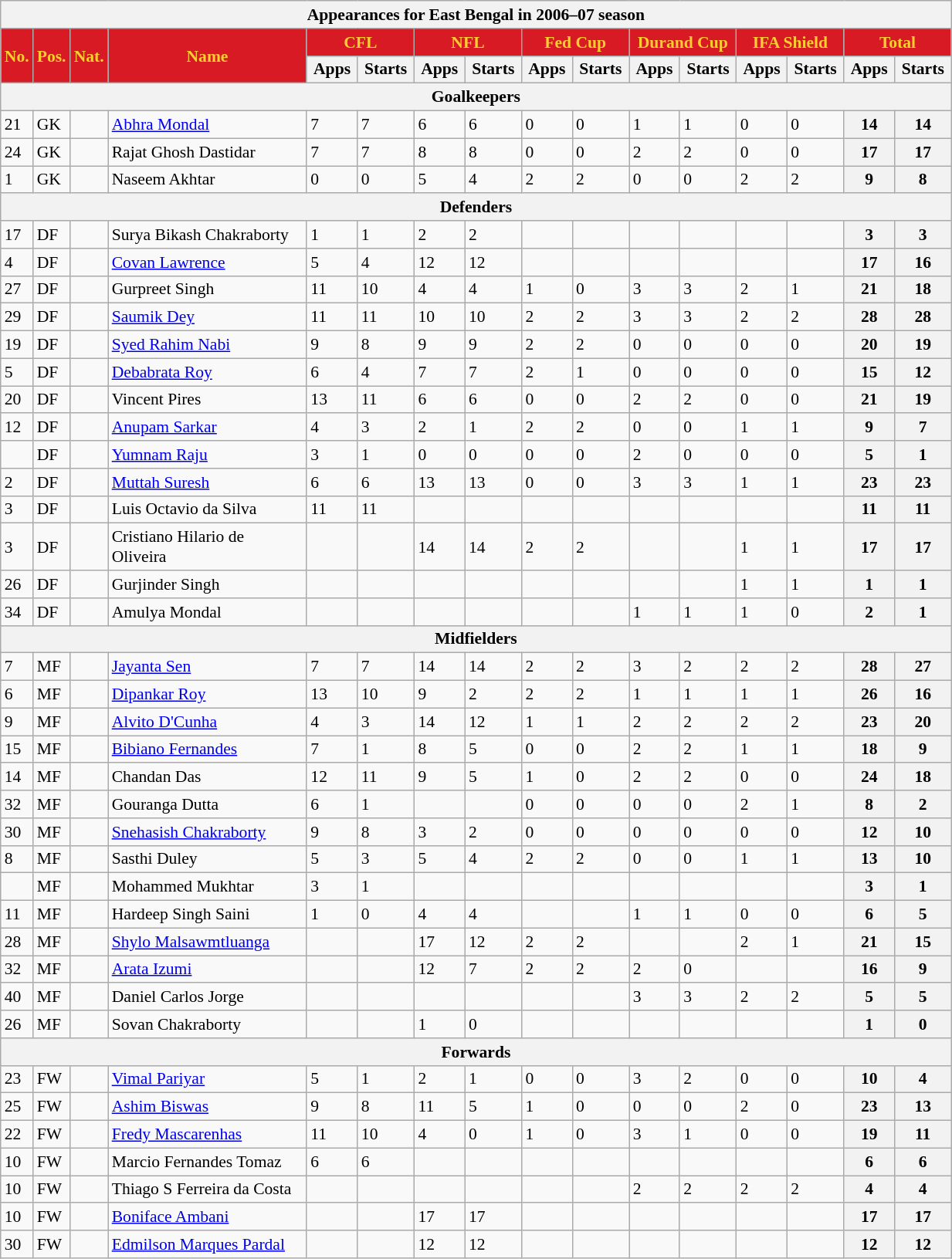<table class="wikitable" style="text-align:left; font-size:90%;">
<tr>
<th colspan="18">Appearances for East Bengal in 2006–07 season</th>
</tr>
<tr>
<th style="background:#d71a23; color:#ffcd31; text-align:center;" rowspan="2">No.</th>
<th style="background:#d71a23; color:#ffcd31; text-align:center;" rowspan="2">Pos.</th>
<th style="background:#d71a23; color:#ffcd31; text-align:center;" rowspan="2">Nat.</th>
<th style="background:#d71a23; color:#ffcd31; text-align:center; width:165px;" rowspan="2">Name</th>
<th style="background:#d71a23; color:#ffcd31; text-align:center; width:86px;" colspan="2">CFL</th>
<th style="background:#d71a23; color:#ffcd31; text-align:center; width:86px;" colspan="2">NFL</th>
<th style="background:#d71a23; color:#ffcd31; text-align:center; width:86px;" colspan="2">Fed Cup</th>
<th style="background:#d71a23; color:#ffcd31; text-align:center; width:86px;" colspan="2">Durand Cup</th>
<th style="background:#d71a23; color:#ffcd31; text-align:center; width:86px;" colspan="2">IFA Shield</th>
<th style="background:#d71a23; color:#ffcd31; text-align:center; width:86px;" colspan="2">Total</th>
</tr>
<tr>
<th>Apps</th>
<th>Starts</th>
<th>Apps</th>
<th>Starts</th>
<th>Apps</th>
<th>Starts</th>
<th>Apps</th>
<th>Starts</th>
<th>Apps</th>
<th>Starts</th>
<th>Apps</th>
<th>Starts</th>
</tr>
<tr>
<th colspan="16">Goalkeepers</th>
</tr>
<tr>
<td>21</td>
<td>GK</td>
<td></td>
<td><a href='#'>Abhra Mondal</a></td>
<td>7</td>
<td>7</td>
<td>6</td>
<td>6</td>
<td>0</td>
<td>0</td>
<td>1</td>
<td>1</td>
<td>0</td>
<td>0</td>
<th>14</th>
<th>14</th>
</tr>
<tr>
<td>24</td>
<td>GK</td>
<td></td>
<td>Rajat Ghosh Dastidar</td>
<td>7</td>
<td>7</td>
<td>8</td>
<td>8</td>
<td>0</td>
<td>0</td>
<td>2</td>
<td>2</td>
<td>0</td>
<td>0</td>
<th>17</th>
<th>17</th>
</tr>
<tr>
<td>1</td>
<td>GK</td>
<td></td>
<td>Naseem Akhtar</td>
<td>0</td>
<td>0</td>
<td>5</td>
<td>4</td>
<td>2</td>
<td>2</td>
<td>0</td>
<td>0</td>
<td>2</td>
<td>2</td>
<th>9</th>
<th>8</th>
</tr>
<tr>
<th colspan="16">Defenders</th>
</tr>
<tr>
<td>17</td>
<td>DF</td>
<td></td>
<td>Surya Bikash Chakraborty</td>
<td>1</td>
<td>1</td>
<td>2</td>
<td>2</td>
<td></td>
<td></td>
<td></td>
<td></td>
<td></td>
<td></td>
<th>3</th>
<th>3</th>
</tr>
<tr>
<td>4</td>
<td>DF</td>
<td></td>
<td><a href='#'>Covan Lawrence</a></td>
<td>5</td>
<td>4</td>
<td>12</td>
<td>12</td>
<td></td>
<td></td>
<td></td>
<td></td>
<td></td>
<td></td>
<th>17</th>
<th>16</th>
</tr>
<tr>
<td>27</td>
<td>DF</td>
<td></td>
<td>Gurpreet Singh</td>
<td>11</td>
<td>10</td>
<td>4</td>
<td>4</td>
<td>1</td>
<td>0</td>
<td>3</td>
<td>3</td>
<td>2</td>
<td>1</td>
<th>21</th>
<th>18</th>
</tr>
<tr>
<td>29</td>
<td>DF</td>
<td></td>
<td><a href='#'>Saumik Dey</a></td>
<td>11</td>
<td>11</td>
<td>10</td>
<td>10</td>
<td>2</td>
<td>2</td>
<td>3</td>
<td>3</td>
<td>2</td>
<td>2</td>
<th>28</th>
<th>28</th>
</tr>
<tr>
<td>19</td>
<td>DF</td>
<td></td>
<td><a href='#'>Syed Rahim Nabi</a></td>
<td>9</td>
<td>8</td>
<td>9</td>
<td>9</td>
<td>2</td>
<td>2</td>
<td>0</td>
<td>0</td>
<td>0</td>
<td>0</td>
<th>20</th>
<th>19</th>
</tr>
<tr>
<td>5</td>
<td>DF</td>
<td></td>
<td><a href='#'>Debabrata Roy</a></td>
<td>6</td>
<td>4</td>
<td>7</td>
<td>7</td>
<td>2</td>
<td>1</td>
<td>0</td>
<td>0</td>
<td>0</td>
<td>0</td>
<th>15</th>
<th>12</th>
</tr>
<tr>
<td>20</td>
<td>DF</td>
<td></td>
<td>Vincent Pires</td>
<td>13</td>
<td>11</td>
<td>6</td>
<td>6</td>
<td>0</td>
<td>0</td>
<td>2</td>
<td>2</td>
<td>0</td>
<td>0</td>
<th>21</th>
<th>19</th>
</tr>
<tr>
<td>12</td>
<td>DF</td>
<td></td>
<td><a href='#'>Anupam Sarkar</a></td>
<td>4</td>
<td>3</td>
<td>2</td>
<td>1</td>
<td>2</td>
<td>2</td>
<td>0</td>
<td>0</td>
<td>1</td>
<td>1</td>
<th>9</th>
<th>7</th>
</tr>
<tr>
<td></td>
<td>DF</td>
<td></td>
<td><a href='#'>Yumnam Raju</a></td>
<td>3</td>
<td>1</td>
<td>0</td>
<td>0</td>
<td>0</td>
<td>0</td>
<td>2</td>
<td>0</td>
<td>0</td>
<td>0</td>
<th>5</th>
<th>1</th>
</tr>
<tr>
<td>2</td>
<td>DF</td>
<td></td>
<td><a href='#'>Muttah Suresh</a></td>
<td>6</td>
<td>6</td>
<td>13</td>
<td>13</td>
<td>0</td>
<td>0</td>
<td>3</td>
<td>3</td>
<td>1</td>
<td>1</td>
<th>23</th>
<th>23</th>
</tr>
<tr>
<td>3</td>
<td>DF</td>
<td></td>
<td>Luis Octavio da Silva</td>
<td>11</td>
<td>11</td>
<td></td>
<td></td>
<td></td>
<td></td>
<td></td>
<td></td>
<td></td>
<td></td>
<th>11</th>
<th>11</th>
</tr>
<tr>
<td>3</td>
<td>DF</td>
<td></td>
<td>Cristiano Hilario de Oliveira</td>
<td></td>
<td></td>
<td>14</td>
<td>14</td>
<td>2</td>
<td>2</td>
<td></td>
<td></td>
<td>1</td>
<td>1</td>
<th>17</th>
<th>17</th>
</tr>
<tr>
<td>26</td>
<td>DF</td>
<td></td>
<td>Gurjinder Singh</td>
<td></td>
<td></td>
<td></td>
<td></td>
<td></td>
<td></td>
<td></td>
<td></td>
<td>1</td>
<td>1</td>
<th>1</th>
<th>1</th>
</tr>
<tr>
<td>34</td>
<td>DF</td>
<td></td>
<td>Amulya Mondal</td>
<td></td>
<td></td>
<td></td>
<td></td>
<td></td>
<td></td>
<td>1</td>
<td>1</td>
<td>1</td>
<td>0</td>
<th>2</th>
<th>1</th>
</tr>
<tr>
<th colspan="16">Midfielders</th>
</tr>
<tr>
<td>7</td>
<td>MF</td>
<td></td>
<td><a href='#'>Jayanta Sen</a></td>
<td>7</td>
<td>7</td>
<td>14</td>
<td>14</td>
<td>2</td>
<td>2</td>
<td>3</td>
<td>2</td>
<td>2</td>
<td>2</td>
<th>28</th>
<th>27</th>
</tr>
<tr>
<td>6</td>
<td>MF</td>
<td></td>
<td><a href='#'>Dipankar Roy</a></td>
<td>13</td>
<td>10</td>
<td>9</td>
<td>2</td>
<td>2</td>
<td>2</td>
<td>1</td>
<td>1</td>
<td>1</td>
<td>1</td>
<th>26</th>
<th>16</th>
</tr>
<tr>
<td>9</td>
<td>MF</td>
<td></td>
<td><a href='#'>Alvito D'Cunha</a></td>
<td>4</td>
<td>3</td>
<td>14</td>
<td>12</td>
<td>1</td>
<td>1</td>
<td>2</td>
<td>2</td>
<td>2</td>
<td>2</td>
<th>23</th>
<th>20</th>
</tr>
<tr>
<td>15</td>
<td>MF</td>
<td></td>
<td><a href='#'>Bibiano Fernandes</a></td>
<td>7</td>
<td>1</td>
<td>8</td>
<td>5</td>
<td>0</td>
<td>0</td>
<td>2</td>
<td>2</td>
<td>1</td>
<td>1</td>
<th>18</th>
<th>9</th>
</tr>
<tr>
<td>14</td>
<td>MF</td>
<td></td>
<td>Chandan Das</td>
<td>12</td>
<td>11</td>
<td>9</td>
<td>5</td>
<td>1</td>
<td>0</td>
<td>2</td>
<td>2</td>
<td>0</td>
<td>0</td>
<th>24</th>
<th>18</th>
</tr>
<tr>
<td>32</td>
<td>MF</td>
<td></td>
<td>Gouranga Dutta</td>
<td>6</td>
<td>1</td>
<td></td>
<td></td>
<td>0</td>
<td>0</td>
<td>0</td>
<td>0</td>
<td>2</td>
<td>1</td>
<th>8</th>
<th>2</th>
</tr>
<tr>
<td>30</td>
<td>MF</td>
<td></td>
<td><a href='#'>Snehasish Chakraborty</a></td>
<td>9</td>
<td>8</td>
<td>3</td>
<td>2</td>
<td>0</td>
<td>0</td>
<td>0</td>
<td>0</td>
<td>0</td>
<td>0</td>
<th>12</th>
<th>10</th>
</tr>
<tr>
<td>8</td>
<td>MF</td>
<td></td>
<td>Sasthi Duley</td>
<td>5</td>
<td>3</td>
<td>5</td>
<td>4</td>
<td>2</td>
<td>2</td>
<td>0</td>
<td>0</td>
<td>1</td>
<td>1</td>
<th>13</th>
<th>10</th>
</tr>
<tr>
<td></td>
<td>MF</td>
<td></td>
<td>Mohammed Mukhtar</td>
<td>3</td>
<td>1</td>
<td></td>
<td></td>
<td></td>
<td></td>
<td></td>
<td></td>
<td></td>
<td></td>
<th>3</th>
<th>1</th>
</tr>
<tr>
<td>11</td>
<td>MF</td>
<td></td>
<td>Hardeep Singh Saini</td>
<td>1</td>
<td>0</td>
<td>4</td>
<td>4</td>
<td></td>
<td></td>
<td>1</td>
<td>1</td>
<td>0</td>
<td>0</td>
<th>6</th>
<th>5</th>
</tr>
<tr>
<td>28</td>
<td>MF</td>
<td></td>
<td><a href='#'>Shylo Malsawmtluanga</a></td>
<td></td>
<td></td>
<td>17</td>
<td>12</td>
<td>2</td>
<td>2</td>
<td></td>
<td></td>
<td>2</td>
<td>1</td>
<th>21</th>
<th>15</th>
</tr>
<tr>
<td>32</td>
<td>MF</td>
<td></td>
<td><a href='#'>Arata Izumi</a></td>
<td></td>
<td></td>
<td>12</td>
<td>7</td>
<td>2</td>
<td>2</td>
<td>2</td>
<td>0</td>
<td></td>
<td></td>
<th>16</th>
<th>9</th>
</tr>
<tr>
<td>40</td>
<td>MF</td>
<td></td>
<td>Daniel Carlos Jorge</td>
<td></td>
<td></td>
<td></td>
<td></td>
<td></td>
<td></td>
<td>3</td>
<td>3</td>
<td>2</td>
<td>2</td>
<th>5</th>
<th>5</th>
</tr>
<tr>
<td>26</td>
<td>MF</td>
<td></td>
<td>Sovan Chakraborty</td>
<td></td>
<td></td>
<td>1</td>
<td>0</td>
<td></td>
<td></td>
<td></td>
<td></td>
<td></td>
<td></td>
<th>1</th>
<th>0</th>
</tr>
<tr>
<th colspan="16">Forwards</th>
</tr>
<tr>
<td>23</td>
<td>FW</td>
<td></td>
<td><a href='#'>Vimal Pariyar</a></td>
<td>5</td>
<td>1</td>
<td>2</td>
<td>1</td>
<td>0</td>
<td>0</td>
<td>3</td>
<td>2</td>
<td>0</td>
<td>0</td>
<th>10</th>
<th>4</th>
</tr>
<tr>
<td>25</td>
<td>FW</td>
<td></td>
<td><a href='#'>Ashim Biswas</a></td>
<td>9</td>
<td>8</td>
<td>11</td>
<td>5</td>
<td>1</td>
<td>0</td>
<td>0</td>
<td>0</td>
<td>2</td>
<td>0</td>
<th>23</th>
<th>13</th>
</tr>
<tr>
<td>22</td>
<td>FW</td>
<td></td>
<td><a href='#'>Fredy Mascarenhas</a></td>
<td>11</td>
<td>10</td>
<td>4</td>
<td>0</td>
<td>1</td>
<td>0</td>
<td>3</td>
<td>1</td>
<td>0</td>
<td>0</td>
<th>19</th>
<th>11</th>
</tr>
<tr>
<td>10</td>
<td>FW</td>
<td></td>
<td>Marcio Fernandes Tomaz</td>
<td>6</td>
<td>6</td>
<td></td>
<td></td>
<td></td>
<td></td>
<td></td>
<td></td>
<td></td>
<td></td>
<th>6</th>
<th>6</th>
</tr>
<tr>
<td>10</td>
<td>FW</td>
<td></td>
<td>Thiago S Ferreira da Costa</td>
<td></td>
<td></td>
<td></td>
<td></td>
<td></td>
<td></td>
<td>2</td>
<td>2</td>
<td>2</td>
<td>2</td>
<th>4</th>
<th>4</th>
</tr>
<tr>
<td>10</td>
<td>FW</td>
<td></td>
<td><a href='#'>Boniface Ambani</a></td>
<td></td>
<td></td>
<td>17</td>
<td>17</td>
<td></td>
<td></td>
<td></td>
<td></td>
<td></td>
<td></td>
<th>17</th>
<th>17</th>
</tr>
<tr>
<td>30</td>
<td>FW</td>
<td></td>
<td><a href='#'>Edmilson Marques Pardal</a></td>
<td></td>
<td></td>
<td>12</td>
<td>12</td>
<td></td>
<td></td>
<td></td>
<td></td>
<td></td>
<td></td>
<th>12</th>
<th>12</th>
</tr>
</table>
